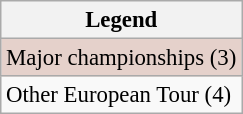<table class="wikitable" style="font-size:95%;">
<tr>
<th>Legend</th>
</tr>
<tr style="background:#e5d1cb;">
<td>Major championships (3)</td>
</tr>
<tr>
<td>Other European Tour (4)</td>
</tr>
</table>
